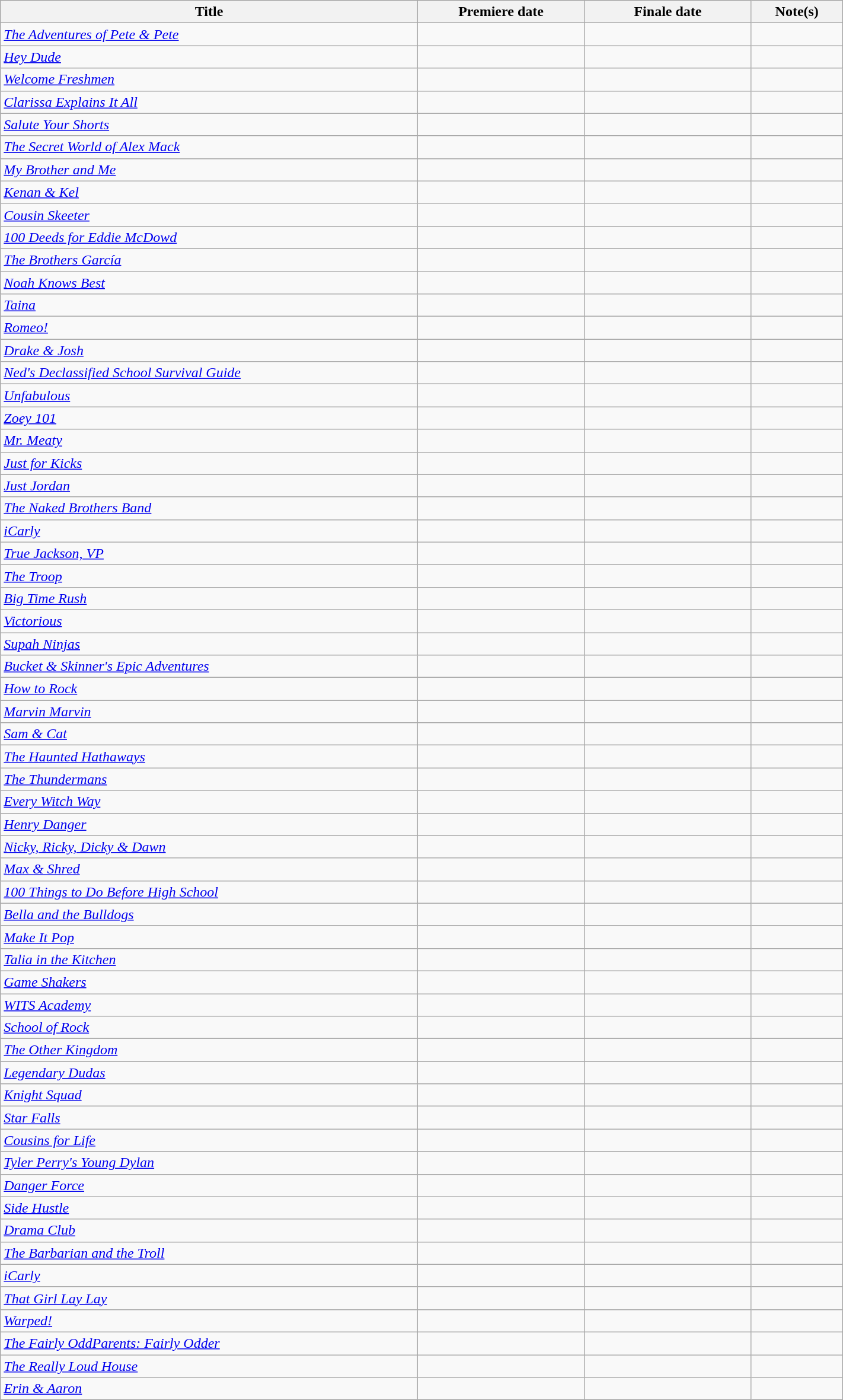<table class="wikitable sortable plainrowheaders" style="width:75%;text-align:center;">
<tr>
<th scope="col" style="width:25%;">Title</th>
<th scope="col" style="width:10%;">Premiere date</th>
<th scope="col" style="width:10%;">Finale date</th>
<th class="unsortable" style="width:5%;">Note(s)</th>
</tr>
<tr>
<td scope="row" style="text-align:left;"><em><a href='#'>The Adventures of Pete & Pete</a></em></td>
<td> <br></td>
<td> <br></td>
<td></td>
</tr>
<tr>
<td scope="row" style="text-align:left;"><em><a href='#'>Hey Dude</a></em></td>
<td></td>
<td></td>
<td></td>
</tr>
<tr>
<td scope="row" style="text-align:left;"><em><a href='#'>Welcome Freshmen</a></em></td>
<td></td>
<td></td>
<td></td>
</tr>
<tr>
<td scope="row" style="text-align:left;"><em><a href='#'>Clarissa Explains It All</a></em></td>
<td></td>
<td></td>
<td></td>
</tr>
<tr>
<td scope="row" style="text-align:left;"><em><a href='#'>Salute Your Shorts</a></em></td>
<td></td>
<td></td>
<td></td>
</tr>
<tr>
<td scope="row" style="text-align:left;"><em><a href='#'>The Secret World of Alex Mack</a></em></td>
<td></td>
<td></td>
<td></td>
</tr>
<tr>
<td scope="row" style="text-align:left;"><em><a href='#'>My Brother and Me</a></em></td>
<td></td>
<td></td>
<td></td>
</tr>
<tr>
<td scope="row" style="text-align:left;"><em><a href='#'>Kenan & Kel</a></em></td>
<td></td>
<td></td>
<td></td>
</tr>
<tr>
<td scope="row" style="text-align:left;"><em><a href='#'>Cousin Skeeter</a></em></td>
<td></td>
<td></td>
<td></td>
</tr>
<tr>
<td scope="row" style="text-align:left;"><em><a href='#'>100 Deeds for Eddie McDowd</a></em></td>
<td></td>
<td></td>
<td></td>
</tr>
<tr>
<td scope="row" style="text-align:left;"><em><a href='#'>The Brothers García</a></em></td>
<td></td>
<td></td>
<td></td>
</tr>
<tr>
<td scope="row" style="text-align:left;"><em><a href='#'>Noah Knows Best</a></em></td>
<td></td>
<td></td>
<td></td>
</tr>
<tr>
<td scope="row" style="text-align:left;"><em><a href='#'>Taina</a></em></td>
<td></td>
<td></td>
<td></td>
</tr>
<tr>
<td scope="row" style="text-align:left;"><em><a href='#'>Romeo!</a></em></td>
<td></td>
<td></td>
<td></td>
</tr>
<tr>
<td scope="row" style="text-align:left;"><em><a href='#'>Drake & Josh</a></em></td>
<td></td>
<td></td>
<td></td>
</tr>
<tr>
<td scope="row" style="text-align:left;"><em><a href='#'>Ned's Declassified School Survival Guide</a></em></td>
<td></td>
<td></td>
<td></td>
</tr>
<tr>
<td scope="row" style="text-align:left;"><em><a href='#'>Unfabulous</a></em></td>
<td></td>
<td></td>
<td></td>
</tr>
<tr>
<td scope="row" style="text-align:left;"><em><a href='#'>Zoey 101</a></em></td>
<td></td>
<td></td>
<td></td>
</tr>
<tr>
<td scope="row" style="text-align:left;"><em><a href='#'>Mr. Meaty</a></em></td>
<td></td>
<td></td>
<td></td>
</tr>
<tr>
<td scope="row" style="text-align:left;"><em><a href='#'>Just for Kicks</a></em></td>
<td></td>
<td></td>
<td></td>
</tr>
<tr>
<td scope="row" style="text-align:left;"><em><a href='#'>Just Jordan</a></em></td>
<td></td>
<td></td>
<td></td>
</tr>
<tr>
<td scope="row" style="text-align:left;"><em><a href='#'>The Naked Brothers Band</a></em></td>
<td></td>
<td></td>
<td></td>
</tr>
<tr>
<td scope="row" style="text-align:left;"><em><a href='#'>iCarly</a></em></td>
<td></td>
<td></td>
<td></td>
</tr>
<tr>
<td scope="row" style="text-align:left;"><em><a href='#'>True Jackson, VP</a></em></td>
<td></td>
<td></td>
<td></td>
</tr>
<tr>
<td scope="row" style="text-align:left;"><em><a href='#'>The Troop</a></em></td>
<td></td>
<td></td>
<td></td>
</tr>
<tr>
<td scope="row" style="text-align:left;"><em><a href='#'>Big Time Rush</a></em></td>
<td></td>
<td></td>
<td></td>
</tr>
<tr>
<td scope="row" style="text-align:left;"><em><a href='#'>Victorious</a></em></td>
<td></td>
<td></td>
<td></td>
</tr>
<tr>
<td scope="row" style="text-align:left;"><em><a href='#'>Supah Ninjas</a></em></td>
<td></td>
<td></td>
<td></td>
</tr>
<tr>
<td scope="row" style="text-align:left;"><em><a href='#'>Bucket & Skinner's Epic Adventures</a></em></td>
<td></td>
<td></td>
<td></td>
</tr>
<tr>
<td scope="row" style="text-align:left;"><em><a href='#'>How to Rock</a></em></td>
<td></td>
<td></td>
<td></td>
</tr>
<tr>
<td scope="row" style="text-align:left;"><em><a href='#'>Marvin Marvin</a></em></td>
<td></td>
<td></td>
<td></td>
</tr>
<tr>
<td scope="row" style="text-align:left;"><em><a href='#'>Sam & Cat</a></em></td>
<td></td>
<td></td>
<td></td>
</tr>
<tr>
<td scope="row" style="text-align:left;"><em><a href='#'>The Haunted Hathaways</a></em></td>
<td></td>
<td></td>
<td></td>
</tr>
<tr>
<td scope="row" style="text-align:left;"><em><a href='#'>The Thundermans</a></em></td>
<td></td>
<td></td>
<td></td>
</tr>
<tr>
<td scope="row" style="text-align:left;"><em><a href='#'>Every Witch Way</a></em></td>
<td></td>
<td></td>
<td></td>
</tr>
<tr>
<td scope="row" style="text-align:left;"><em><a href='#'>Henry Danger</a></em></td>
<td></td>
<td></td>
<td></td>
</tr>
<tr>
<td scope="row" style="text-align:left;"><em><a href='#'>Nicky, Ricky, Dicky & Dawn</a></em></td>
<td></td>
<td></td>
<td></td>
</tr>
<tr>
<td scope="row" style="text-align:left;"><em><a href='#'>Max & Shred</a></em></td>
<td></td>
<td></td>
<td></td>
</tr>
<tr>
<td scope="row" style="text-align:left;"><em><a href='#'>100 Things to Do Before High School</a></em></td>
<td></td>
<td></td>
<td></td>
</tr>
<tr>
<td scope="row" style="text-align:left;"><em><a href='#'>Bella and the Bulldogs</a></em></td>
<td></td>
<td></td>
<td></td>
</tr>
<tr>
<td scope="row" style="text-align:left;"><em><a href='#'>Make It Pop</a></em></td>
<td></td>
<td></td>
<td></td>
</tr>
<tr>
<td scope="row" style="text-align:left;"><em><a href='#'>Talia in the Kitchen</a></em></td>
<td></td>
<td></td>
<td></td>
</tr>
<tr>
<td scope="row" style="text-align:left;"><em><a href='#'>Game Shakers</a></em></td>
<td></td>
<td></td>
<td></td>
</tr>
<tr>
<td scope="row" style="text-align:left;"><em><a href='#'>WITS Academy</a></em></td>
<td></td>
<td></td>
<td></td>
</tr>
<tr>
<td scope="row" style="text-align:left;"><em><a href='#'>School of Rock</a></em></td>
<td></td>
<td></td>
<td></td>
</tr>
<tr>
<td scope="row" style="text-align:left;"><em><a href='#'>The Other Kingdom</a></em></td>
<td></td>
<td></td>
<td></td>
</tr>
<tr>
<td scope="row" style="text-align:left;"><em><a href='#'>Legendary Dudas</a></em></td>
<td></td>
<td></td>
<td></td>
</tr>
<tr>
<td scope="row" style="text-align:left;"><em><a href='#'>Knight Squad</a></em></td>
<td></td>
<td></td>
<td></td>
</tr>
<tr>
<td scope="row" style="text-align:left;"><em><a href='#'>Star Falls</a></em></td>
<td></td>
<td></td>
<td></td>
</tr>
<tr>
<td scope="row" style="text-align:left;"><em><a href='#'>Cousins for Life</a></em></td>
<td></td>
<td></td>
<td></td>
</tr>
<tr>
<td scope="row" style="text-align:left;"><em><a href='#'>Tyler Perry's Young Dylan</a></em></td>
<td></td>
<td></td>
<td></td>
</tr>
<tr>
<td scope="row" style="text-align:left;"><em><a href='#'>Danger Force</a></em></td>
<td></td>
<td></td>
<td></td>
</tr>
<tr>
<td scope="row" style="text-align:left;"><em><a href='#'>Side Hustle</a></em></td>
<td></td>
<td></td>
<td></td>
</tr>
<tr>
<td scope="row" style="text-align:left;"><em><a href='#'>Drama Club</a></em></td>
<td></td>
<td></td>
<td></td>
</tr>
<tr>
<td scope="row" style="text-align:left;"><em><a href='#'>The Barbarian and the Troll</a></em></td>
<td></td>
<td></td>
<td></td>
</tr>
<tr>
<td scope="row" style="text-align:left;"><em><a href='#'>iCarly</a></em></td>
<td></td>
<td></td>
<td></td>
</tr>
<tr>
<td scope="row" style="text-align:left;"><em><a href='#'>That Girl Lay Lay</a></em></td>
<td></td>
<td></td>
<td></td>
</tr>
<tr>
<td scope="row" style="text-align:left;"><em><a href='#'>Warped!</a></em></td>
<td></td>
<td></td>
<td></td>
</tr>
<tr>
<td scope="row" style="text-align:left;"><em><a href='#'>The Fairly OddParents: Fairly Odder</a></em></td>
<td></td>
<td></td>
<td></td>
</tr>
<tr>
<td scope="row" style="text-align:left;"><em><a href='#'>The Really Loud House</a></em></td>
<td></td>
<td></td>
<td></td>
</tr>
<tr>
<td scope="row" style="text-align:left;"><em><a href='#'>Erin & Aaron</a></em></td>
<td></td>
<td></td>
<td></td>
</tr>
</table>
